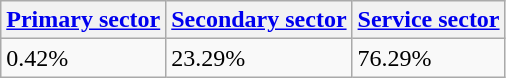<table class="wikitable">
<tr>
<th><a href='#'>Primary sector</a></th>
<th><a href='#'>Secondary sector</a></th>
<th><a href='#'>Service sector</a></th>
</tr>
<tr>
<td>0.42%</td>
<td>23.29%</td>
<td>76.29%</td>
</tr>
</table>
